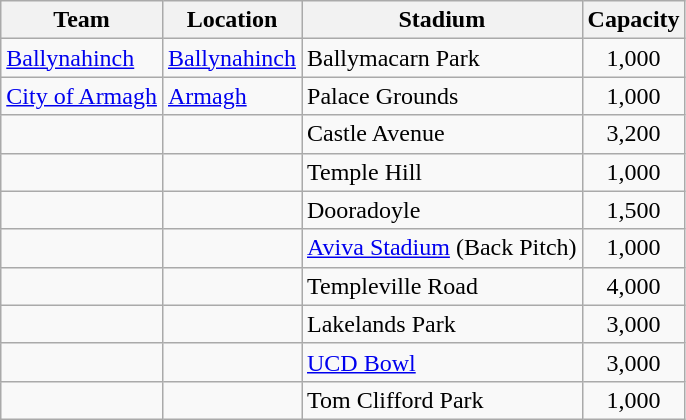<table class="wikitable sortable">
<tr>
<th>Team</th>
<th>Location</th>
<th>Stadium</th>
<th>Capacity</th>
</tr>
<tr>
<td><a href='#'>Ballynahinch</a></td>
<td><a href='#'>Ballynahinch</a></td>
<td>Ballymacarn Park</td>
<td align="center">1,000</td>
</tr>
<tr>
<td><a href='#'>City of Armagh</a></td>
<td><a href='#'>Armagh</a></td>
<td>Palace Grounds</td>
<td align="center">1,000</td>
</tr>
<tr>
<td></td>
<td></td>
<td>Castle Avenue</td>
<td align="center">3,200</td>
</tr>
<tr>
<td></td>
<td></td>
<td>Temple Hill</td>
<td align="center">1,000</td>
</tr>
<tr>
<td></td>
<td></td>
<td>Dooradoyle</td>
<td align="center">1,500</td>
</tr>
<tr>
<td></td>
<td></td>
<td><a href='#'>Aviva Stadium</a> (Back Pitch)</td>
<td align="center">1,000</td>
</tr>
<tr>
<td></td>
<td></td>
<td>Templeville Road</td>
<td align="center">4,000</td>
</tr>
<tr>
<td></td>
<td></td>
<td>Lakelands Park</td>
<td align="center">3,000</td>
</tr>
<tr>
<td></td>
<td></td>
<td><a href='#'>UCD Bowl</a></td>
<td align="center">3,000</td>
</tr>
<tr>
<td></td>
<td></td>
<td>Tom Clifford Park</td>
<td align="center">1,000</td>
</tr>
</table>
